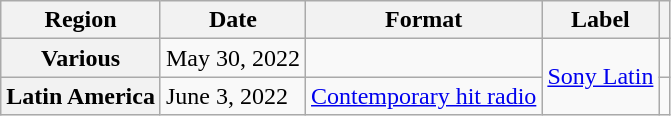<table class="wikitable sortable plainrowheaders">
<tr>
<th scope="col">Region</th>
<th scope="col">Date</th>
<th scope="col">Format</th>
<th scope="col">Label</th>
<th scope="col"></th>
</tr>
<tr>
<th scope="row">Various</th>
<td>May 30, 2022</td>
<td></td>
<td rowspan="2"><a href='#'>Sony Latin</a></td>
<td align="center"></td>
</tr>
<tr>
<th scope="row">Latin America</th>
<td>June 3, 2022</td>
<td><a href='#'>Contemporary hit radio</a></td>
<td align="center"></td>
</tr>
</table>
